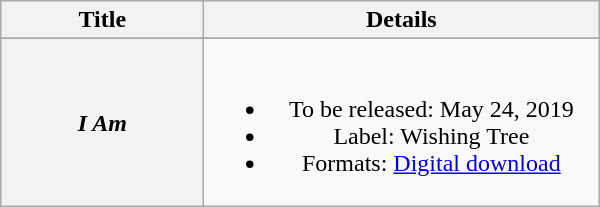<table class="wikitable plainrowheaders" style="text-align:center;">
<tr>
<th rowspan="1" style="width:8em;">Title</th>
<th rowspan="1" style="width:16em;">Details</th>
</tr>
<tr>
</tr>
<tr>
<th scope="row"><em>I Am</em></th>
<td><br><ul><li>To be released: May 24, 2019</li><li>Label: Wishing Tree</li><li>Formats: <a href='#'>Digital download</a></li></ul></td>
</tr>
</table>
